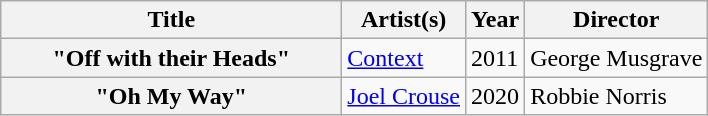<table class="wikitable plainrowheaders">
<tr>
<th width="220" scope="col">Title</th>
<th scope="col">Artist(s)</th>
<th scope="col">Year</th>
<th scope="col">Director</th>
</tr>
<tr>
<th scope="row">"Off with their Heads"</th>
<td><a href='#'>Context</a></td>
<td>2011</td>
<td>George Musgrave</td>
</tr>
<tr>
<th scope="row">"Oh My Way"</th>
<td><a href='#'>Joel Crouse</a></td>
<td>2020</td>
<td>Robbie Norris</td>
</tr>
</table>
